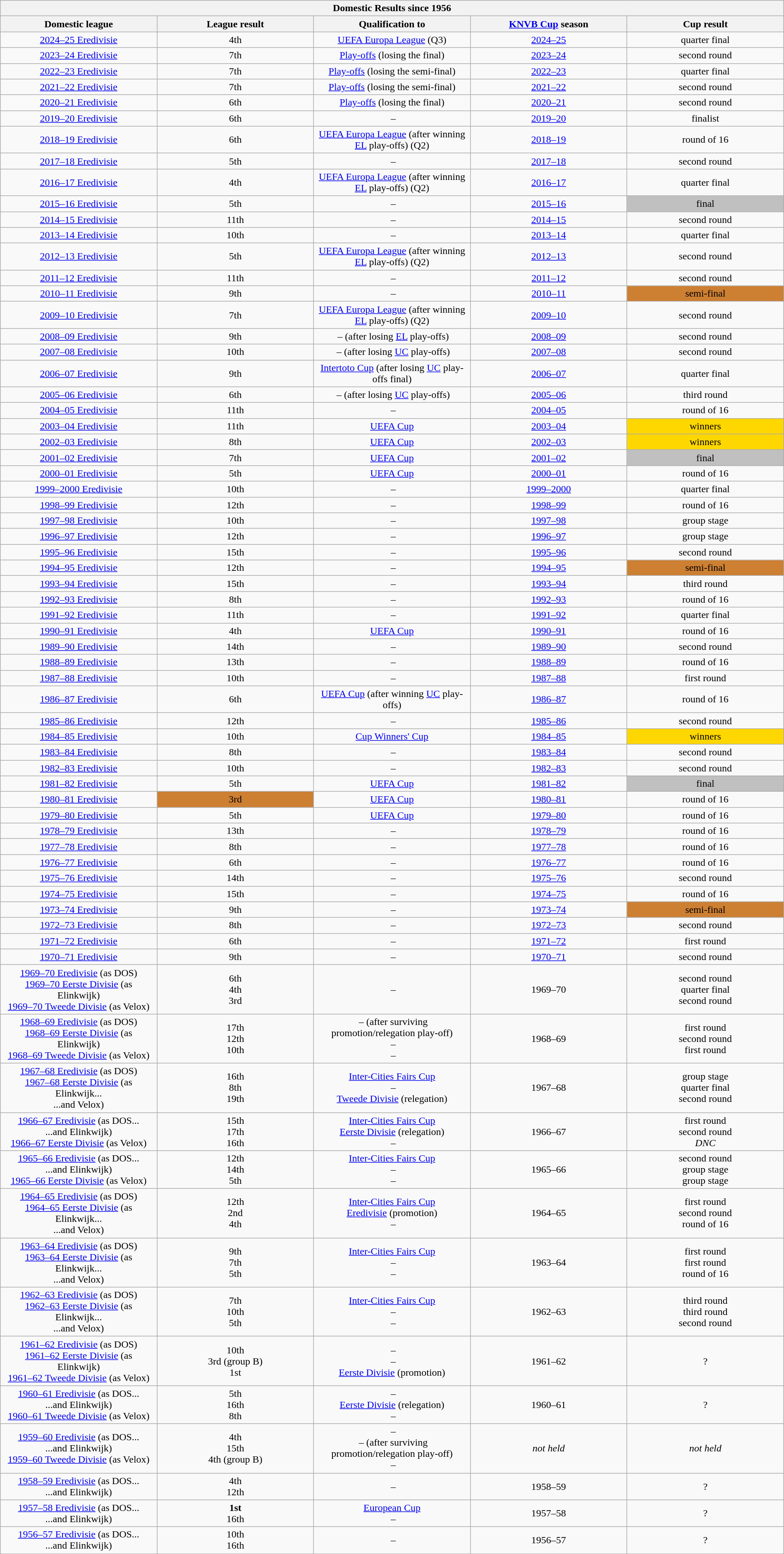<table class="wikitable collapsible collapsed" style="width: 100%; text-align: center;">
<tr>
<th colspan=5>Domestic Results since 1956</th>
</tr>
<tr>
<th width="20%">Domestic league</th>
<th width="20%">League result</th>
<th width="20%">Qualification to</th>
<th width="20%"><a href='#'>KNVB Cup</a> season</th>
<th width="20%">Cup result</th>
</tr>
<tr>
<td><a href='#'>2024–25 Eredivisie</a></td>
<td>4th</td>
<td><a href='#'>UEFA Europa League</a> (Q3)</td>
<td><a href='#'>2024–25</a></td>
<td>quarter final</td>
</tr>
<tr>
<td><a href='#'>2023–24 Eredivisie</a></td>
<td>7th</td>
<td><a href='#'>Play-offs</a> (losing the final)</td>
<td><a href='#'>2023–24</a></td>
<td>second round</td>
</tr>
<tr>
<td><a href='#'>2022–23 Eredivisie</a></td>
<td>7th</td>
<td><a href='#'>Play-offs</a> (losing the semi-final)</td>
<td><a href='#'>2022–23</a></td>
<td>quarter final</td>
</tr>
<tr>
<td><a href='#'>2021–22 Eredivisie</a></td>
<td>7th</td>
<td><a href='#'>Play-offs</a> (losing the semi-final)</td>
<td><a href='#'>2021–22</a></td>
<td>second round</td>
</tr>
<tr>
<td><a href='#'>2020–21 Eredivisie</a></td>
<td>6th</td>
<td><a href='#'>Play-offs</a> (losing the final)</td>
<td><a href='#'>2020–21</a></td>
<td>second round</td>
</tr>
<tr>
<td><a href='#'>2019–20 Eredivisie</a></td>
<td>6th</td>
<td> –</td>
<td><a href='#'>2019–20</a></td>
<td>finalist</td>
</tr>
<tr>
<td><a href='#'>2018–19 Eredivisie</a></td>
<td>6th</td>
<td><a href='#'>UEFA Europa League</a> (after winning <a href='#'>EL</a> play-offs) (Q2)</td>
<td><a href='#'>2018–19</a></td>
<td>round of 16</td>
</tr>
<tr>
<td><a href='#'>2017–18 Eredivisie</a></td>
<td>5th</td>
<td> –</td>
<td><a href='#'>2017–18</a></td>
<td>second round</td>
</tr>
<tr>
<td><a href='#'>2016–17 Eredivisie</a></td>
<td>4th</td>
<td><a href='#'>UEFA Europa League</a> (after winning <a href='#'>EL</a> play-offs) (Q2)</td>
<td><a href='#'>2016–17</a></td>
<td>quarter final</td>
</tr>
<tr>
<td><a href='#'>2015–16 Eredivisie</a></td>
<td>5th</td>
<td> –</td>
<td><a href='#'>2015–16</a></td>
<td bgcolor="silver">final</td>
</tr>
<tr>
<td><a href='#'>2014–15 Eredivisie</a></td>
<td>11th</td>
<td> –</td>
<td><a href='#'>2014–15</a></td>
<td>second round</td>
</tr>
<tr>
<td><a href='#'>2013–14 Eredivisie</a></td>
<td>10th</td>
<td> –</td>
<td><a href='#'>2013–14</a></td>
<td>quarter final</td>
</tr>
<tr>
<td><a href='#'>2012–13 Eredivisie</a></td>
<td>5th</td>
<td><a href='#'>UEFA Europa League</a> (after winning <a href='#'>EL</a> play-offs) (Q2)</td>
<td><a href='#'>2012–13</a></td>
<td>second round</td>
</tr>
<tr>
<td><a href='#'>2011–12 Eredivisie</a></td>
<td>11th</td>
<td> –</td>
<td><a href='#'>2011–12</a></td>
<td>second round</td>
</tr>
<tr>
<td><a href='#'>2010–11 Eredivisie</a></td>
<td>9th</td>
<td> –</td>
<td><a href='#'>2010–11</a></td>
<td bgcolor="#CD7F32">semi-final</td>
</tr>
<tr>
<td><a href='#'>2009–10 Eredivisie</a></td>
<td>7th</td>
<td><a href='#'>UEFA Europa League</a> (after winning <a href='#'>EL</a> play-offs) (Q2)</td>
<td><a href='#'>2009–10</a></td>
<td>second round</td>
</tr>
<tr>
<td><a href='#'>2008–09 Eredivisie</a></td>
<td>9th</td>
<td> – (after losing <a href='#'>EL</a> play-offs)</td>
<td><a href='#'>2008–09</a></td>
<td>second round</td>
</tr>
<tr>
<td><a href='#'>2007–08 Eredivisie</a></td>
<td>10th</td>
<td> – (after losing <a href='#'>UC</a> play-offs)</td>
<td><a href='#'>2007–08</a></td>
<td>second round</td>
</tr>
<tr>
<td><a href='#'>2006–07 Eredivisie</a></td>
<td>9th</td>
<td><a href='#'>Intertoto Cup</a> (after losing <a href='#'>UC</a> play-offs final)</td>
<td><a href='#'>2006–07</a></td>
<td>quarter final</td>
</tr>
<tr>
<td><a href='#'>2005–06 Eredivisie</a></td>
<td>6th</td>
<td> – (after losing <a href='#'>UC</a> play-offs)</td>
<td><a href='#'>2005–06</a></td>
<td>third round</td>
</tr>
<tr>
<td><a href='#'>2004–05 Eredivisie</a></td>
<td>11th</td>
<td> –</td>
<td><a href='#'>2004–05</a></td>
<td>round of 16</td>
</tr>
<tr>
<td><a href='#'>2003–04 Eredivisie</a></td>
<td>11th</td>
<td><a href='#'>UEFA Cup</a></td>
<td><a href='#'>2003–04</a></td>
<td bgcolor="gold">winners</td>
</tr>
<tr>
<td><a href='#'>2002–03 Eredivisie</a></td>
<td>8th</td>
<td><a href='#'>UEFA Cup</a></td>
<td><a href='#'>2002–03</a></td>
<td bgcolor="gold">winners</td>
</tr>
<tr>
<td><a href='#'>2001–02 Eredivisie</a></td>
<td>7th</td>
<td><a href='#'>UEFA Cup</a></td>
<td><a href='#'>2001–02</a></td>
<td bgcolor="silver">final</td>
</tr>
<tr>
<td><a href='#'>2000–01 Eredivisie</a></td>
<td>5th</td>
<td><a href='#'>UEFA Cup</a></td>
<td><a href='#'>2000–01</a></td>
<td>round of 16</td>
</tr>
<tr>
<td><a href='#'>1999–2000 Eredivisie</a></td>
<td>10th</td>
<td> –</td>
<td><a href='#'>1999–2000</a></td>
<td>quarter final</td>
</tr>
<tr>
<td><a href='#'>1998–99 Eredivisie</a></td>
<td>12th</td>
<td> –</td>
<td><a href='#'>1998–99</a></td>
<td>round of 16</td>
</tr>
<tr>
<td><a href='#'>1997–98 Eredivisie</a></td>
<td>10th</td>
<td> –</td>
<td><a href='#'>1997–98</a></td>
<td>group stage</td>
</tr>
<tr>
<td><a href='#'>1996–97 Eredivisie</a></td>
<td>12th</td>
<td> –</td>
<td><a href='#'>1996–97</a></td>
<td>group stage</td>
</tr>
<tr>
<td><a href='#'>1995–96 Eredivisie</a></td>
<td>15th</td>
<td> –</td>
<td><a href='#'>1995–96</a></td>
<td>second round</td>
</tr>
<tr>
<td><a href='#'>1994–95 Eredivisie</a></td>
<td>12th</td>
<td> –</td>
<td><a href='#'>1994–95</a></td>
<td bgcolor="#CD7F32">semi-final</td>
</tr>
<tr>
<td><a href='#'>1993–94 Eredivisie</a></td>
<td>15th</td>
<td> –</td>
<td><a href='#'>1993–94</a></td>
<td>third round</td>
</tr>
<tr>
<td><a href='#'>1992–93 Eredivisie</a></td>
<td>8th</td>
<td> –</td>
<td><a href='#'>1992–93</a></td>
<td>round of 16</td>
</tr>
<tr>
<td><a href='#'>1991–92 Eredivisie</a></td>
<td>11th</td>
<td> –</td>
<td><a href='#'>1991–92</a></td>
<td>quarter final</td>
</tr>
<tr>
<td><a href='#'>1990–91 Eredivisie</a></td>
<td>4th</td>
<td><a href='#'>UEFA Cup</a></td>
<td><a href='#'>1990–91</a></td>
<td>round of 16</td>
</tr>
<tr>
<td><a href='#'>1989–90 Eredivisie</a></td>
<td>14th</td>
<td> –</td>
<td><a href='#'>1989–90</a></td>
<td>second round</td>
</tr>
<tr>
<td><a href='#'>1988–89 Eredivisie</a></td>
<td>13th</td>
<td> –</td>
<td><a href='#'>1988–89</a></td>
<td>round of 16</td>
</tr>
<tr>
<td><a href='#'>1987–88 Eredivisie</a></td>
<td>10th</td>
<td> –</td>
<td><a href='#'>1987–88</a></td>
<td>first round</td>
</tr>
<tr>
<td><a href='#'>1986–87 Eredivisie</a></td>
<td>6th</td>
<td><a href='#'>UEFA Cup</a> (after winning <a href='#'>UC</a> play-offs)</td>
<td><a href='#'>1986–87</a></td>
<td>round of 16</td>
</tr>
<tr>
<td><a href='#'>1985–86 Eredivisie</a></td>
<td>12th</td>
<td> –</td>
<td><a href='#'>1985–86</a></td>
<td>second round</td>
</tr>
<tr>
<td><a href='#'>1984–85 Eredivisie</a></td>
<td>10th</td>
<td><a href='#'>Cup Winners' Cup</a></td>
<td><a href='#'>1984–85</a></td>
<td bgcolor="gold">winners</td>
</tr>
<tr>
<td><a href='#'>1983–84 Eredivisie</a></td>
<td>8th</td>
<td> –</td>
<td><a href='#'>1983–84</a></td>
<td>second round</td>
</tr>
<tr>
<td><a href='#'>1982–83 Eredivisie</a></td>
<td>10th</td>
<td> –</td>
<td><a href='#'>1982–83</a></td>
<td>second round</td>
</tr>
<tr>
<td><a href='#'>1981–82 Eredivisie</a></td>
<td>5th</td>
<td><a href='#'>UEFA Cup</a></td>
<td><a href='#'>1981–82</a></td>
<td bgcolor="silver">final</td>
</tr>
<tr>
<td><a href='#'>1980–81 Eredivisie</a></td>
<td bgcolor="#CD7F32">3rd</td>
<td><a href='#'>UEFA Cup</a></td>
<td><a href='#'>1980–81</a></td>
<td>round of 16</td>
</tr>
<tr>
<td><a href='#'>1979–80 Eredivisie</a></td>
<td>5th</td>
<td><a href='#'>UEFA Cup</a></td>
<td><a href='#'>1979–80</a></td>
<td>round of 16</td>
</tr>
<tr>
<td><a href='#'>1978–79 Eredivisie</a></td>
<td>13th</td>
<td> –</td>
<td><a href='#'>1978–79</a></td>
<td>round of 16</td>
</tr>
<tr>
<td><a href='#'>1977–78 Eredivisie</a></td>
<td>8th</td>
<td> –</td>
<td><a href='#'>1977–78</a></td>
<td>round of 16</td>
</tr>
<tr>
<td><a href='#'>1976–77 Eredivisie</a></td>
<td>6th</td>
<td> –</td>
<td><a href='#'>1976–77</a></td>
<td>round of 16</td>
</tr>
<tr>
<td><a href='#'>1975–76 Eredivisie</a></td>
<td>14th</td>
<td> –</td>
<td><a href='#'>1975–76</a></td>
<td>second round</td>
</tr>
<tr>
<td><a href='#'>1974–75 Eredivisie</a></td>
<td>15th</td>
<td> –</td>
<td><a href='#'>1974–75</a></td>
<td>round of 16</td>
</tr>
<tr>
<td><a href='#'>1973–74 Eredivisie</a></td>
<td>9th</td>
<td> –</td>
<td><a href='#'>1973–74</a></td>
<td bgcolor="#CD7F32">semi-final</td>
</tr>
<tr>
<td><a href='#'>1972–73 Eredivisie</a></td>
<td>8th</td>
<td> –</td>
<td><a href='#'>1972–73</a></td>
<td>second round</td>
</tr>
<tr>
<td><a href='#'>1971–72 Eredivisie</a></td>
<td>6th</td>
<td> –</td>
<td><a href='#'>1971–72</a></td>
<td>first round</td>
</tr>
<tr>
<td><a href='#'>1970–71 Eredivisie</a></td>
<td>9th</td>
<td> –</td>
<td><a href='#'>1970–71</a></td>
<td>second round</td>
</tr>
<tr>
<td><a href='#'>1969–70 Eredivisie</a> (as DOS) <br> <a href='#'>1969–70 Eerste Divisie</a> (as Elinkwijk) <br> <a href='#'>1969–70 Tweede Divisie</a> (as Velox)</td>
<td>6th <br> 4th <br> 3rd</td>
<td> –</td>
<td>1969–70</td>
<td>second round  <br> quarter final  <br> second round </td>
</tr>
<tr>
<td><a href='#'>1968–69 Eredivisie</a> (as DOS) <br> <a href='#'>1968–69 Eerste Divisie</a> (as Elinkwijk) <br> <a href='#'>1968–69 Tweede Divisie</a> (as Velox)</td>
<td>17th <br> 12th <br> 10th</td>
<td> – (after surviving promotion/relegation play-off) <br> – <br> –</td>
<td>1968–69</td>
<td>first round  <br> second round  <br> first round </td>
</tr>
<tr>
<td><a href='#'>1967–68 Eredivisie</a> (as DOS) <br> <a href='#'>1967–68 Eerste Divisie</a> (as Elinkwijk... <br> ...and Velox)</td>
<td>16th <br> 8th <br> 19th</td>
<td><a href='#'>Inter-Cities Fairs Cup</a> <br> – <br> <a href='#'>Tweede Divisie</a> (relegation)</td>
<td>1967–68</td>
<td>group stage  <br> quarter final  <br> second round </td>
</tr>
<tr>
<td><a href='#'>1966–67 Eredivisie</a> (as DOS... <br> ...and Elinkwijk) <br> <a href='#'>1966–67 Eerste Divisie</a> (as Velox)</td>
<td>15th <br> 17th <br> 16th</td>
<td><a href='#'>Inter-Cities Fairs Cup</a> <br> <a href='#'>Eerste Divisie</a> (relegation) <br> –</td>
<td>1966–67</td>
<td>first round  <br> second round  <br> <em>DNC</em> </td>
</tr>
<tr>
<td><a href='#'>1965–66 Eredivisie</a> (as DOS... <br> ...and Elinkwijk) <br> <a href='#'>1965–66 Eerste Divisie</a> (as Velox)</td>
<td>12th <br> 14th <br> 5th</td>
<td><a href='#'>Inter-Cities Fairs Cup</a> <br> – <br> –</td>
<td>1965–66</td>
<td>second round  <br> group stage  <br> group stage </td>
</tr>
<tr>
<td><a href='#'>1964–65 Eredivisie</a> (as DOS) <br> <a href='#'>1964–65 Eerste Divisie</a> (as Elinkwijk... <br> ...and Velox)</td>
<td>12th <br> 2nd <br> 4th</td>
<td><a href='#'>Inter-Cities Fairs Cup</a> <br> <a href='#'>Eredivisie</a> (promotion) <br> –</td>
<td>1964–65</td>
<td>first round  <br> second round  <br> round of 16 </td>
</tr>
<tr>
<td><a href='#'>1963–64 Eredivisie</a> (as DOS) <br> <a href='#'>1963–64 Eerste Divisie</a> (as Elinkwijk... <br> ...and Velox)</td>
<td>9th <br> 7th <br> 5th</td>
<td><a href='#'>Inter-Cities Fairs Cup</a> <br> – <br> –</td>
<td>1963–64</td>
<td>first round  <br> first round  <br> round of 16 </td>
</tr>
<tr>
<td><a href='#'>1962–63 Eredivisie</a> (as DOS) <br> <a href='#'>1962–63 Eerste Divisie</a> (as Elinkwijk... <br> ...and Velox)</td>
<td>7th <br> 10th <br> 5th</td>
<td><a href='#'>Inter-Cities Fairs Cup</a> <br> – <br> –</td>
<td>1962–63</td>
<td>third round  <br> third round  <br> second round </td>
</tr>
<tr>
<td><a href='#'>1961–62 Eredivisie</a> (as DOS) <br> <a href='#'>1961–62 Eerste Divisie</a> (as Elinkwijk) <br> <a href='#'>1961–62 Tweede Divisie</a> (as Velox)</td>
<td>10th <br> 3rd (group B) <br> 1st</td>
<td> – <br> – <br> <a href='#'>Eerste Divisie</a> (promotion)</td>
<td>1961–62</td>
<td>? </td>
</tr>
<tr>
<td><a href='#'>1960–61 Eredivisie</a> (as DOS... <br> ...and Elinkwijk) <br> <a href='#'>1960–61 Tweede Divisie</a> (as Velox)</td>
<td>5th <br> 16th <br> 8th</td>
<td> – <br> <a href='#'>Eerste Divisie</a> (relegation) <br> –</td>
<td>1960–61</td>
<td>? </td>
</tr>
<tr>
<td><a href='#'>1959–60 Eredivisie</a> (as DOS... <br> ...and Elinkwijk) <br> <a href='#'>1959–60 Tweede Divisie</a> (as Velox)</td>
<td>4th <br> 15th <br> 4th (group B)</td>
<td> – <br> – (after surviving promotion/relegation play-off) <br> –</td>
<td><em>not held</em></td>
<td><em>not held</em></td>
</tr>
<tr>
<td><a href='#'>1958–59 Eredivisie</a> (as DOS... <br> ...and Elinkwijk)</td>
<td>4th <br> 12th</td>
<td> –</td>
<td>1958–59</td>
<td>? </td>
</tr>
<tr>
<td><a href='#'>1957–58 Eredivisie</a> (as DOS... <br> ...and Elinkwijk)</td>
<td><strong>1st</strong> <br> 16th</td>
<td><a href='#'>European Cup</a> <br> –</td>
<td>1957–58</td>
<td>? </td>
</tr>
<tr>
<td><a href='#'>1956–57 Eredivisie</a> (as DOS... <br> ...and Elinkwijk)</td>
<td>10th <br> 16th</td>
<td> –</td>
<td>1956–57</td>
<td>? </td>
</tr>
</table>
